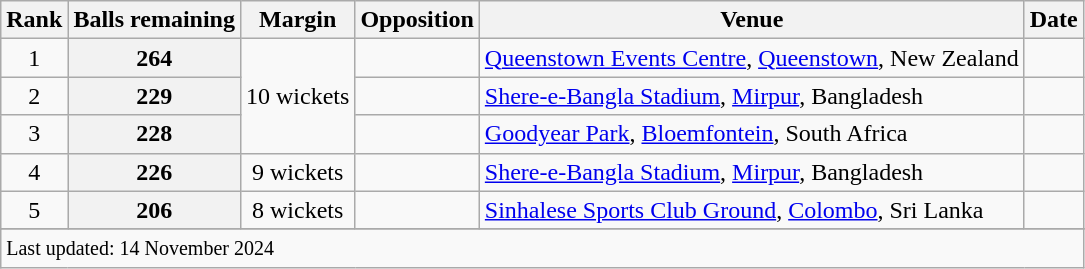<table class="wikitable plainrowheaders sortable">
<tr>
<th scope=col>Rank</th>
<th scope=col>Balls remaining</th>
<th scope=col>Margin</th>
<th scope=col>Opposition</th>
<th scope=col>Venue</th>
<th scope=col>Date</th>
</tr>
<tr>
<td align=center>1</td>
<th scope=row style=text-align:center;>264</th>
<td scope=row style=text-align:center; rowspan=3>10 wickets</td>
<td></td>
<td><a href='#'>Queenstown Events Centre</a>, <a href='#'>Queenstown</a>, New Zealand</td>
<td></td>
</tr>
<tr>
<td align=center>2</td>
<th scope=row style=text-align:center;>229</th>
<td></td>
<td><a href='#'>Shere-e-Bangla Stadium</a>, <a href='#'>Mirpur</a>, Bangladesh</td>
<td></td>
</tr>
<tr>
<td align=center>3</td>
<th scope=row style=text-align:center;>228</th>
<td></td>
<td><a href='#'>Goodyear Park</a>, <a href='#'>Bloemfontein</a>, South Africa</td>
<td> </td>
</tr>
<tr>
<td align=center>4</td>
<th scope=row style=text-align:center;>226</th>
<td scope=row style=text-align:center;>9 wickets</td>
<td></td>
<td><a href='#'>Shere-e-Bangla Stadium</a>, <a href='#'>Mirpur</a>, Bangladesh</td>
<td> </td>
</tr>
<tr>
<td align=center>5</td>
<th scope=row style=text-align:center;>206</th>
<td scope=row style=text-align:center;>8 wickets</td>
<td></td>
<td><a href='#'>Sinhalese Sports Club Ground</a>, <a href='#'>Colombo</a>, Sri Lanka</td>
<td></td>
</tr>
<tr>
</tr>
<tr class=sortbottom>
<td colspan=6><small>Last updated: 14 November 2024</small></td>
</tr>
</table>
